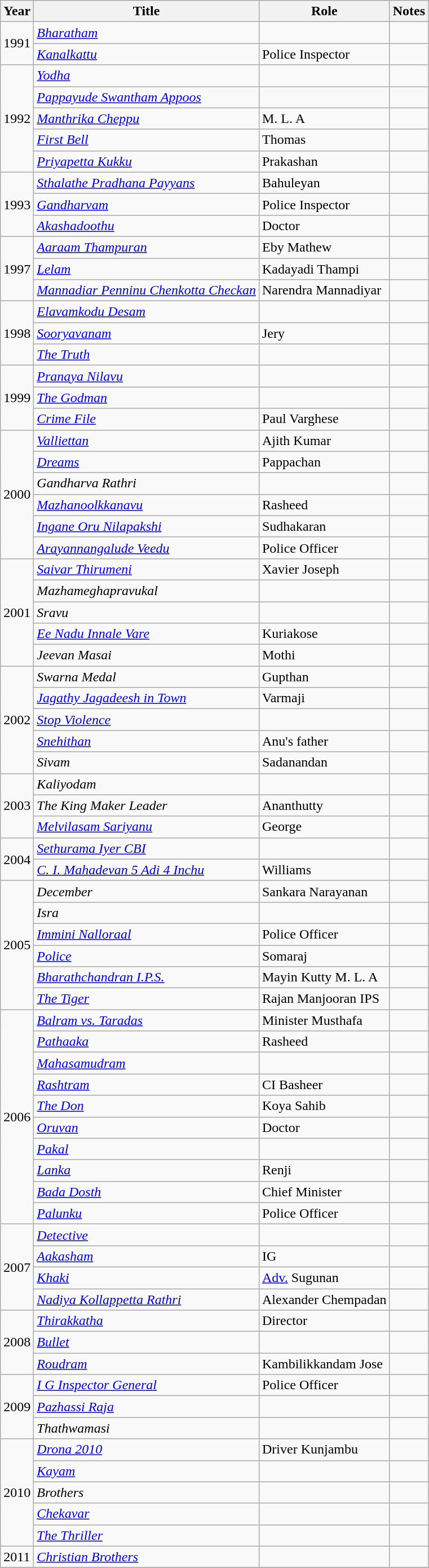<table class="wikitable sortable">
<tr>
<th>Year</th>
<th>Title</th>
<th>Role</th>
<th class="unsortable">Notes</th>
</tr>
<tr>
<td rowspan= 2>1991</td>
<td><em><a href='#'>Bharatham</a></em></td>
<td></td>
<td></td>
</tr>
<tr>
<td><em><a href='#'>Kanalkattu</a></em></td>
<td>Police Inspector</td>
<td></td>
</tr>
<tr>
<td rowspan=5>1992</td>
<td><em><a href='#'>Yodha</a></em></td>
<td></td>
<td></td>
</tr>
<tr>
<td><em><a href='#'>Pappayude Swantham Appoos</a></em></td>
<td></td>
<td></td>
</tr>
<tr>
<td><em><a href='#'>Manthrika Cheppu</a></em></td>
<td>M. L. A</td>
<td></td>
</tr>
<tr>
<td><em><a href='#'>First Bell</a></em></td>
<td>Thomas</td>
<td></td>
</tr>
<tr>
<td><em><a href='#'>Priyapetta Kukku</a></em></td>
<td>Prakashan</td>
<td></td>
</tr>
<tr>
<td rowspan=3>1993</td>
<td><em><a href='#'>Sthalathe Pradhana Payyans</a></em></td>
<td>Bahuleyan</td>
<td></td>
</tr>
<tr>
<td><em><a href='#'>Gandharvam</a></em></td>
<td>Police Inspector</td>
<td></td>
</tr>
<tr>
<td><em><a href='#'>Akashadoothu</a></em></td>
<td>Doctor</td>
<td></td>
</tr>
<tr>
<td rowspan=3>1997</td>
<td><em><a href='#'>Aaraam Thampuran</a></em></td>
<td>Eby Mathew</td>
<td></td>
</tr>
<tr>
<td><em><a href='#'>Lelam</a></em></td>
<td>Kadayadi Thampi</td>
<td></td>
</tr>
<tr>
<td><em><a href='#'>Mannadiar Penninu Chenkotta Checkan</a></em></td>
<td>Narendra Mannadiyar</td>
<td></td>
</tr>
<tr>
<td rowspan=3>1998</td>
<td><em><a href='#'>Elavamkodu Desam</a></em></td>
<td></td>
<td></td>
</tr>
<tr>
<td><em><a href='#'>Sooryavanam</a></em></td>
<td>Jery</td>
<td></td>
</tr>
<tr>
<td><em><a href='#'>The Truth</a></em></td>
<td></td>
<td></td>
</tr>
<tr>
<td rowspan=3>1999</td>
<td><em><a href='#'>Pranaya Nilavu</a></em></td>
<td></td>
<td></td>
</tr>
<tr>
<td><em><a href='#'>The Godman</a></em></td>
<td></td>
<td></td>
</tr>
<tr>
<td><em><a href='#'>Crime File</a></em></td>
<td>Paul Varghese</td>
<td></td>
</tr>
<tr>
<td rowspan=6>2000</td>
<td><em><a href='#'>Valliettan</a></em></td>
<td>Ajith Kumar</td>
<td></td>
</tr>
<tr>
<td><em><a href='#'>Dreams</a></em></td>
<td>Pappachan</td>
<td></td>
</tr>
<tr>
<td><em>Gandharva Rathri</em></td>
<td></td>
<td></td>
</tr>
<tr>
<td><em><a href='#'>Mazhanoolkkanavu</a></em></td>
<td>Rasheed</td>
<td></td>
</tr>
<tr>
<td><em><a href='#'>Ingane Oru Nilapakshi</a></em></td>
<td>Sudhakaran</td>
<td></td>
</tr>
<tr>
<td><em><a href='#'>Arayannangalude Veedu</a></em></td>
<td>Police Officer</td>
<td></td>
</tr>
<tr>
<td rowspan=5>2001</td>
<td><em><a href='#'>Saivar Thirumeni</a></em></td>
<td>Xavier Joseph</td>
<td></td>
</tr>
<tr>
<td><em>Mazhameghapravukal</em></td>
<td></td>
<td></td>
</tr>
<tr>
<td><em>Sravu</em></td>
<td></td>
<td></td>
</tr>
<tr>
<td><em><a href='#'>Ee Nadu Innale Vare</a></em></td>
<td>Kuriakose</td>
<td></td>
</tr>
<tr>
<td><em>Jeevan Masai</em></td>
<td>Mothi</td>
<td></td>
</tr>
<tr>
<td rowspan=5>2002</td>
<td><em>Swarna Medal</em></td>
<td>Gupthan</td>
<td></td>
</tr>
<tr>
<td><em><a href='#'>Jagathy Jagadeesh in Town</a></em></td>
<td>Varmaji</td>
<td></td>
</tr>
<tr>
<td><em><a href='#'>Stop Violence</a></em></td>
<td></td>
<td></td>
</tr>
<tr>
<td><em><a href='#'>Snehithan</a></em></td>
<td>Anu's father</td>
<td></td>
</tr>
<tr>
<td><em>Sivam</em></td>
<td>Sadanandan</td>
<td></td>
</tr>
<tr>
<td rowspan=3>2003</td>
<td><em>Kaliyodam</em></td>
<td></td>
<td></td>
</tr>
<tr>
<td><em>The King Maker Leader</em></td>
<td>Ananthutty</td>
<td></td>
</tr>
<tr>
<td><em><a href='#'>Melvilasam Sariyanu</a></em></td>
<td>George</td>
<td></td>
</tr>
<tr>
<td rowspan=2>2004</td>
<td><em><a href='#'>Sethurama Iyer CBI</a></em></td>
<td></td>
<td></td>
</tr>
<tr>
<td><em><a href='#'>C. I. Mahadevan 5 Adi 4 Inchu</a></em></td>
<td>Williams</td>
<td></td>
</tr>
<tr>
<td rowspan=6>2005</td>
<td><em>December</em></td>
<td>Sankara Narayanan</td>
<td></td>
</tr>
<tr>
<td><em>Isra</em></td>
<td></td>
<td></td>
</tr>
<tr>
<td><em><a href='#'>Immini Nalloraal</a></em></td>
<td>Police Officer</td>
<td></td>
</tr>
<tr>
<td><em><a href='#'>Police</a></em></td>
<td>Somaraj</td>
<td></td>
</tr>
<tr>
<td><em><a href='#'>Bharathchandran I.P.S.</a></em></td>
<td>Mayin Kutty M. L. A</td>
<td></td>
</tr>
<tr>
<td><em><a href='#'>The Tiger</a></em></td>
<td>Rajan Manjooran IPS</td>
<td></td>
</tr>
<tr>
<td rowspan=10>2006</td>
<td><em><a href='#'>Balram vs. Taradas</a></em></td>
<td>Minister Musthafa</td>
<td></td>
</tr>
<tr>
<td><em><a href='#'>Pathaaka</a></em></td>
<td>Rasheed</td>
<td></td>
</tr>
<tr>
<td><em><a href='#'>Mahasamudram</a></em></td>
<td></td>
<td></td>
</tr>
<tr>
<td><em><a href='#'>Rashtram</a></em></td>
<td>CI Basheer</td>
<td></td>
</tr>
<tr>
<td><em><a href='#'>The Don</a></em></td>
<td>Koya Sahib</td>
<td></td>
</tr>
<tr>
<td><em><a href='#'>Oruvan</a></em></td>
<td>Doctor</td>
<td></td>
</tr>
<tr>
<td><em><a href='#'>Pakal</a></em></td>
<td></td>
<td></td>
</tr>
<tr>
<td><em><a href='#'>Lanka</a></em></td>
<td>Renji</td>
<td></td>
</tr>
<tr>
<td><em><a href='#'>Bada Dosth</a></em></td>
<td>Chief Minister</td>
<td></td>
</tr>
<tr>
<td><em><a href='#'>Palunku</a></em></td>
<td>Police Officer</td>
<td></td>
</tr>
<tr>
<td rowspan=4>2007</td>
<td><em><a href='#'>Detective</a></em></td>
<td></td>
<td></td>
</tr>
<tr>
<td><em><a href='#'>Aakasham</a></em></td>
<td>IG</td>
<td></td>
</tr>
<tr>
<td><em><a href='#'>Khaki</a></em></td>
<td><a href='#'>Adv.</a> Sugunan</td>
<td></td>
</tr>
<tr>
<td><em><a href='#'>Nadiya Kollappetta Rathri</a></em></td>
<td>Alexander Chempadan</td>
<td></td>
</tr>
<tr>
<td rowspan=3>2008</td>
<td><em><a href='#'>Thirakkatha</a></em></td>
<td>Director</td>
<td></td>
</tr>
<tr>
<td><em><a href='#'>Bullet</a></em></td>
<td></td>
<td></td>
</tr>
<tr>
<td><em><a href='#'>Roudram</a></em></td>
<td>Kambilikkandam Jose</td>
<td></td>
</tr>
<tr>
<td rowspan=3>2009</td>
<td><em><a href='#'>I G Inspector General</a></em></td>
<td>Police Officer</td>
<td></td>
</tr>
<tr>
<td><em><a href='#'>Pazhassi Raja</a></em></td>
<td></td>
<td></td>
</tr>
<tr>
<td><em>Thathwamasi</em></td>
<td></td>
<td></td>
</tr>
<tr>
<td rowspan=5>2010</td>
<td><em><a href='#'>Drona 2010</a></em></td>
<td>Driver Kunjambu</td>
<td></td>
</tr>
<tr>
<td><em><a href='#'>Kayam</a></em></td>
<td></td>
<td></td>
</tr>
<tr>
<td><em>Brothers</em></td>
<td></td>
<td></td>
</tr>
<tr>
<td><em><a href='#'>Chekavar</a></em></td>
<td></td>
<td></td>
</tr>
<tr>
<td><em><a href='#'>The Thriller</a></em></td>
<td></td>
<td></td>
</tr>
<tr>
<td>2011</td>
<td><em><a href='#'>Christian Brothers</a></em></td>
<td></td>
<td></td>
</tr>
<tr>
</tr>
</table>
